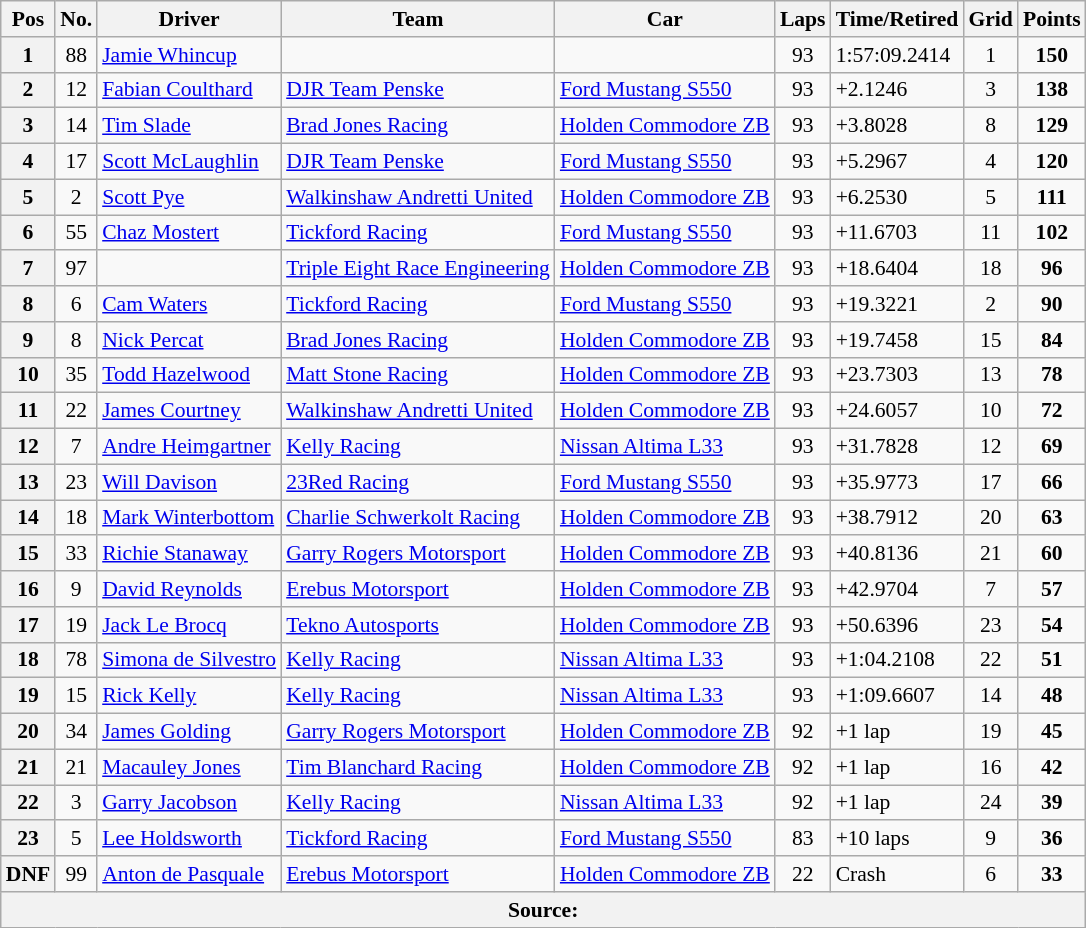<table class="wikitable" style="font-size:90%;">
<tr>
<th>Pos</th>
<th>No.</th>
<th>Driver</th>
<th>Team</th>
<th>Car</th>
<th>Laps</th>
<th>Time/Retired</th>
<th>Grid</th>
<th>Points</th>
</tr>
<tr>
<th>1</th>
<td align="center">88</td>
<td> <a href='#'>Jamie Whincup</a></td>
<td></td>
<td></td>
<td align="center">93</td>
<td>1:57:09.2414</td>
<td align="center">1</td>
<td align="center"><strong>150</strong></td>
</tr>
<tr>
<th>2</th>
<td align="center">12</td>
<td> <a href='#'>Fabian Coulthard</a></td>
<td><a href='#'>DJR Team Penske</a></td>
<td><a href='#'>Ford Mustang S550</a></td>
<td align="center">93</td>
<td>+2.1246</td>
<td align="center">3</td>
<td align="center"><strong>138</strong></td>
</tr>
<tr>
<th>3</th>
<td align="center">14</td>
<td> <a href='#'>Tim Slade</a></td>
<td><a href='#'>Brad Jones Racing</a></td>
<td><a href='#'>Holden Commodore ZB</a></td>
<td align="center">93</td>
<td>+3.8028</td>
<td align="center">8</td>
<td align="center"><strong>129</strong></td>
</tr>
<tr>
<th>4</th>
<td align="center">17</td>
<td> <a href='#'>Scott McLaughlin</a></td>
<td><a href='#'>DJR Team Penske</a></td>
<td><a href='#'>Ford Mustang S550</a></td>
<td align="center">93</td>
<td>+5.2967</td>
<td align="center">4</td>
<td align="center"><strong>120</strong></td>
</tr>
<tr>
<th>5</th>
<td align="center">2</td>
<td> <a href='#'>Scott Pye</a></td>
<td><a href='#'>Walkinshaw Andretti United</a></td>
<td><a href='#'>Holden Commodore ZB</a></td>
<td align="center">93</td>
<td>+6.2530</td>
<td align="center">5</td>
<td align="center"><strong>111</strong></td>
</tr>
<tr>
<th>6</th>
<td align="center">55</td>
<td> <a href='#'>Chaz Mostert</a></td>
<td><a href='#'>Tickford Racing</a></td>
<td><a href='#'>Ford Mustang S550</a></td>
<td align="center">93</td>
<td>+11.6703</td>
<td align="center">11</td>
<td align="center"><strong>102</strong></td>
</tr>
<tr>
<th>7</th>
<td align="center">97</td>
<td></td>
<td><a href='#'>Triple Eight Race Engineering</a></td>
<td><a href='#'>Holden Commodore ZB</a></td>
<td align="center">93</td>
<td>+18.6404</td>
<td align="center">18</td>
<td align="center"><strong>96</strong></td>
</tr>
<tr>
<th>8</th>
<td align="center">6</td>
<td> <a href='#'>Cam Waters</a></td>
<td><a href='#'>Tickford Racing</a></td>
<td><a href='#'>Ford Mustang S550</a></td>
<td align="center">93</td>
<td>+19.3221</td>
<td align="center">2</td>
<td align="center"><strong>90</strong></td>
</tr>
<tr>
<th>9</th>
<td align="center">8</td>
<td> <a href='#'>Nick Percat</a></td>
<td><a href='#'>Brad Jones Racing</a></td>
<td><a href='#'>Holden Commodore ZB</a></td>
<td align="center">93</td>
<td>+19.7458</td>
<td align="center">15</td>
<td align="center"><strong>84</strong></td>
</tr>
<tr>
<th>10</th>
<td align="center">35</td>
<td> <a href='#'>Todd Hazelwood</a></td>
<td><a href='#'>Matt Stone Racing</a></td>
<td><a href='#'>Holden Commodore ZB</a></td>
<td align="center">93</td>
<td>+23.7303</td>
<td align="center">13</td>
<td align="center"><strong>78</strong></td>
</tr>
<tr>
<th>11</th>
<td align="center">22</td>
<td> <a href='#'>James Courtney</a></td>
<td><a href='#'>Walkinshaw Andretti United</a></td>
<td><a href='#'>Holden Commodore ZB</a></td>
<td align="center">93</td>
<td>+24.6057</td>
<td align="center">10</td>
<td align="center"><strong>72</strong></td>
</tr>
<tr>
<th>12</th>
<td align="center">7</td>
<td> <a href='#'>Andre Heimgartner</a></td>
<td><a href='#'>Kelly Racing</a></td>
<td><a href='#'>Nissan Altima L33</a></td>
<td align="center">93</td>
<td>+31.7828</td>
<td align="center">12</td>
<td align="center"><strong>69</strong></td>
</tr>
<tr>
<th>13</th>
<td align="center">23</td>
<td> <a href='#'>Will Davison</a></td>
<td><a href='#'>23Red Racing</a></td>
<td><a href='#'>Ford Mustang S550</a></td>
<td align="center">93</td>
<td>+35.9773</td>
<td align="center">17</td>
<td align="center"><strong>66</strong></td>
</tr>
<tr>
<th>14</th>
<td align="center">18</td>
<td> <a href='#'>Mark Winterbottom</a></td>
<td><a href='#'>Charlie Schwerkolt Racing</a></td>
<td><a href='#'>Holden Commodore ZB</a></td>
<td align="center">93</td>
<td>+38.7912</td>
<td align="center">20</td>
<td align="center"><strong>63</strong></td>
</tr>
<tr>
<th>15</th>
<td align="center">33</td>
<td> <a href='#'>Richie Stanaway</a></td>
<td><a href='#'>Garry Rogers Motorsport</a></td>
<td><a href='#'>Holden Commodore ZB</a></td>
<td align="center">93</td>
<td>+40.8136</td>
<td align="center">21</td>
<td align="center"><strong>60</strong></td>
</tr>
<tr>
<th>16</th>
<td align="center">9</td>
<td> <a href='#'>David Reynolds</a></td>
<td><a href='#'>Erebus Motorsport</a></td>
<td><a href='#'>Holden Commodore ZB</a></td>
<td align="center">93</td>
<td>+42.9704</td>
<td align="center">7</td>
<td align="center"><strong>57</strong></td>
</tr>
<tr>
<th>17</th>
<td align="center">19</td>
<td> <a href='#'>Jack Le Brocq</a></td>
<td><a href='#'>Tekno Autosports</a></td>
<td><a href='#'>Holden Commodore ZB</a></td>
<td align="center">93</td>
<td>+50.6396</td>
<td align="center">23</td>
<td align="center"><strong>54</strong></td>
</tr>
<tr>
<th>18</th>
<td align="center">78</td>
<td> <a href='#'>Simona de Silvestro</a></td>
<td><a href='#'>Kelly Racing</a></td>
<td><a href='#'>Nissan Altima L33</a></td>
<td align="center">93</td>
<td>+1:04.2108</td>
<td align="center">22</td>
<td align="center"><strong>51</strong></td>
</tr>
<tr>
<th>19</th>
<td align="center">15</td>
<td> <a href='#'>Rick Kelly</a></td>
<td><a href='#'>Kelly Racing</a></td>
<td><a href='#'>Nissan Altima L33</a></td>
<td align="center">93</td>
<td>+1:09.6607</td>
<td align="center">14</td>
<td align="center"><strong>48</strong></td>
</tr>
<tr>
<th>20</th>
<td align="center">34</td>
<td> <a href='#'>James Golding</a></td>
<td><a href='#'>Garry Rogers Motorsport</a></td>
<td><a href='#'>Holden Commodore ZB</a></td>
<td align="center">92</td>
<td>+1 lap</td>
<td align="center">19</td>
<td align="center"><strong>45</strong></td>
</tr>
<tr>
<th>21</th>
<td align="center">21</td>
<td> <a href='#'>Macauley Jones</a></td>
<td><a href='#'>Tim Blanchard Racing</a></td>
<td><a href='#'>Holden Commodore ZB</a></td>
<td align="center">92</td>
<td>+1 lap</td>
<td align="center">16</td>
<td align="center"><strong>42</strong></td>
</tr>
<tr>
<th>22</th>
<td align="center">3</td>
<td> <a href='#'>Garry Jacobson</a></td>
<td><a href='#'>Kelly Racing</a></td>
<td><a href='#'>Nissan Altima L33</a></td>
<td align="center">92</td>
<td>+1 lap</td>
<td align="center">24</td>
<td align="center"><strong>39</strong></td>
</tr>
<tr>
<th>23</th>
<td align="center">5</td>
<td> <a href='#'>Lee Holdsworth</a></td>
<td><a href='#'>Tickford Racing</a></td>
<td><a href='#'>Ford Mustang S550</a></td>
<td align="center">83</td>
<td>+10 laps</td>
<td align="center">9</td>
<td align="center"><strong>36</strong></td>
</tr>
<tr>
<th>DNF</th>
<td align="center">99</td>
<td> <a href='#'>Anton de Pasquale</a></td>
<td><a href='#'>Erebus Motorsport</a></td>
<td><a href='#'>Holden Commodore ZB</a></td>
<td align="center">22</td>
<td>Crash</td>
<td align="center">6</td>
<td align="center"><strong>33</strong></td>
</tr>
<tr>
<th colspan="9">Source:</th>
</tr>
</table>
